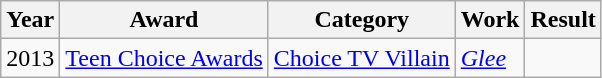<table class="wikitable">
<tr>
<th>Year</th>
<th>Award</th>
<th>Category</th>
<th>Work</th>
<th>Result</th>
</tr>
<tr>
<td>2013</td>
<td><a href='#'>Teen Choice Awards</a></td>
<td><a href='#'>Choice TV Villain</a></td>
<td><em><a href='#'>Glee</a></em></td>
<td></td>
</tr>
</table>
